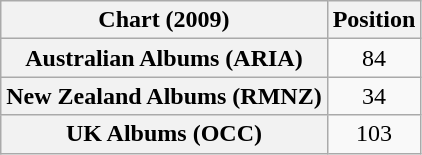<table class="wikitable sortable plainrowheaders" style="text-align:center">
<tr>
<th scope="col">Chart (2009)</th>
<th scope="col">Position</th>
</tr>
<tr>
<th scope="row">Australian Albums (ARIA)</th>
<td>84</td>
</tr>
<tr>
<th scope="row">New Zealand Albums (RMNZ)</th>
<td>34</td>
</tr>
<tr>
<th scope="row">UK Albums (OCC)</th>
<td>103</td>
</tr>
</table>
